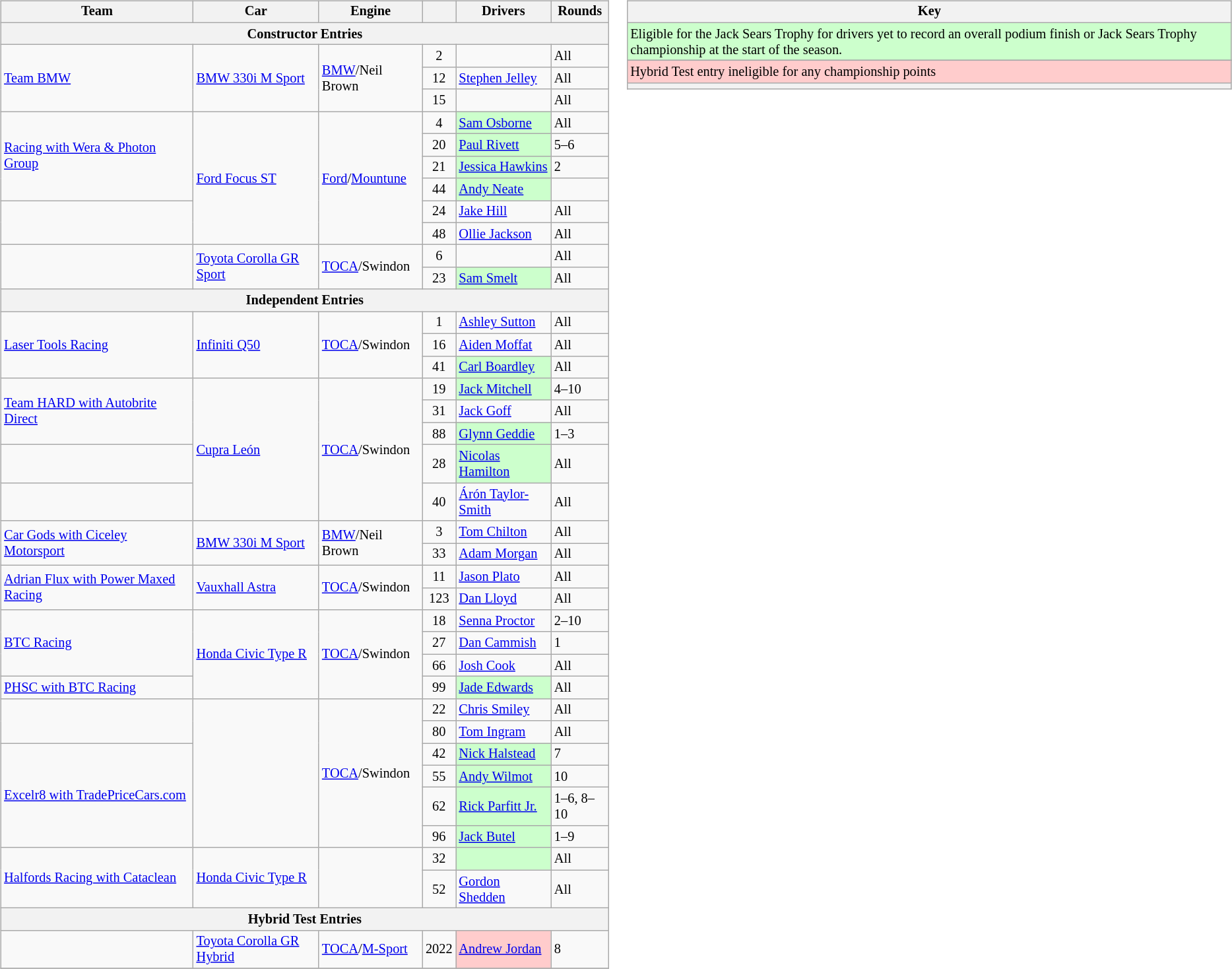<table>
<tr>
<td><br><table class="wikitable sortable" style="font-size: 85%">
<tr>
<th>Team</th>
<th>Car</th>
<th>Engine</th>
<th></th>
<th>Drivers</th>
<th>Rounds</th>
</tr>
<tr>
<th colspan=6>Constructor Entries</th>
</tr>
<tr>
<td rowspan=3><a href='#'>Team BMW</a></td>
<td rowspan=3><a href='#'>BMW 330i M Sport</a></td>
<td rowspan=3><a href='#'>BMW</a>/Neil Brown</td>
<td align="center">2</td>
<td></td>
<td>All</td>
</tr>
<tr>
<td align="center">12</td>
<td> <a href='#'>Stephen Jelley</a></td>
<td>All</td>
</tr>
<tr>
<td align="center">15</td>
<td></td>
<td>All</td>
</tr>
<tr>
<td rowspan=4><a href='#'>Racing with Wera & Photon Group</a></td>
<td rowspan=6><a href='#'>Ford Focus ST</a></td>
<td rowspan=6><a href='#'>Ford</a>/<a href='#'>Mountune</a></td>
<td align="center">4</td>
<td style="background:#ccffcc;"> <a href='#'>Sam Osborne</a></td>
<td>All</td>
</tr>
<tr>
<td align="center">20</td>
<td style="background:#ccffcc;"> <a href='#'>Paul Rivett</a></td>
<td>5–6</td>
</tr>
<tr>
<td align="center">21</td>
<td style="background:#ccffcc;"> <a href='#'>Jessica Hawkins</a></td>
<td>2</td>
</tr>
<tr>
<td align="center">44</td>
<td style="background:#ccffcc;"> <a href='#'>Andy Neate</a></td>
<td></td>
</tr>
<tr>
<td rowspan=2></td>
<td align="center">24</td>
<td> <a href='#'>Jake Hill</a></td>
<td>All</td>
</tr>
<tr>
<td align="center">48</td>
<td> <a href='#'>Ollie Jackson</a></td>
<td>All</td>
</tr>
<tr>
<td rowspan=2></td>
<td rowspan=2><a href='#'>Toyota Corolla GR Sport</a></td>
<td rowspan=2><a href='#'>TOCA</a>/Swindon</td>
<td align="center">6</td>
<td></td>
<td>All</td>
</tr>
<tr>
<td align="center">23</td>
<td style="background:#ccffcc;"> <a href='#'>Sam Smelt</a></td>
<td>All</td>
</tr>
<tr>
<th colspan=6>Independent Entries</th>
</tr>
<tr>
<td rowspan="3"><a href='#'>Laser Tools Racing</a></td>
<td rowspan=3><a href='#'>Infiniti Q50</a></td>
<td rowspan=3><a href='#'>TOCA</a>/Swindon</td>
<td align="center">1</td>
<td> <a href='#'>Ashley Sutton</a></td>
<td>All</td>
</tr>
<tr>
<td align="center">16</td>
<td> <a href='#'>Aiden Moffat</a></td>
<td>All</td>
</tr>
<tr>
<td align="center">41</td>
<td style="background:#ccffcc;"> <a href='#'>Carl Boardley</a></td>
<td>All</td>
</tr>
<tr>
<td rowspan="3"><a href='#'>Team HARD with Autobrite Direct</a></td>
<td rowspan="5"><a href='#'>Cupra León</a></td>
<td rowspan="5"><a href='#'>TOCA</a>/Swindon</td>
<td align="center">19</td>
<td style="background:#ccffcc;"> <a href='#'>Jack Mitchell</a></td>
<td>4–10</td>
</tr>
<tr>
<td align="center">31</td>
<td> <a href='#'>Jack Goff</a></td>
<td>All</td>
</tr>
<tr>
<td align="center">88</td>
<td style="background:#ccffcc;"> <a href='#'>Glynn Geddie</a></td>
<td>1–3</td>
</tr>
<tr>
<td></td>
<td align="center">28</td>
<td style="background:#ccffcc;"> <a href='#'>Nicolas Hamilton</a></td>
<td>All</td>
</tr>
<tr>
<td></td>
<td align="center">40</td>
<td> <a href='#'>Árón Taylor-Smith</a></td>
<td>All</td>
</tr>
<tr>
<td rowspan=2><a href='#'>Car Gods with Ciceley Motorsport</a></td>
<td rowspan=2><a href='#'>BMW 330i M Sport</a></td>
<td rowspan=2><a href='#'>BMW</a>/Neil Brown</td>
<td align="center">3</td>
<td> <a href='#'>Tom Chilton</a></td>
<td>All</td>
</tr>
<tr>
<td align="center">33</td>
<td> <a href='#'>Adam Morgan</a></td>
<td>All</td>
</tr>
<tr>
<td rowspan=2><a href='#'>Adrian Flux with Power Maxed Racing</a></td>
<td rowspan=2><a href='#'>Vauxhall Astra</a></td>
<td rowspan=2><a href='#'>TOCA</a>/Swindon</td>
<td align="center">11</td>
<td>  <a href='#'>Jason Plato</a></td>
<td>All</td>
</tr>
<tr>
<td align=center>123</td>
<td> <a href='#'>Dan Lloyd</a></td>
<td>All</td>
</tr>
<tr>
<td rowspan=3><a href='#'>BTC Racing</a></td>
<td rowspan=4><a href='#'>Honda Civic Type R</a></td>
<td rowspan=4><a href='#'>TOCA</a>/Swindon</td>
<td align="center">18</td>
<td> <a href='#'>Senna Proctor</a></td>
<td>2–10</td>
</tr>
<tr>
<td align="center">27</td>
<td> <a href='#'>Dan Cammish</a></td>
<td>1</td>
</tr>
<tr>
<td align="center">66</td>
<td> <a href='#'>Josh Cook</a></td>
<td>All</td>
</tr>
<tr>
<td><a href='#'>PHSC with BTC Racing</a></td>
<td align="center">99</td>
<td style="background:#ccffcc;"> <a href='#'>Jade Edwards</a></td>
<td>All</td>
</tr>
<tr>
<td rowspan=2></td>
<td rowspan="6"></td>
<td rowspan="6"><a href='#'>TOCA</a>/Swindon</td>
<td align="center">22</td>
<td> <a href='#'>Chris Smiley</a></td>
<td>All</td>
</tr>
<tr>
<td align="center">80</td>
<td> <a href='#'>Tom Ingram</a></td>
<td>All</td>
</tr>
<tr>
<td rowspan="4"><a href='#'>Excelr8 with TradePriceCars.com</a></td>
<td align="center">42</td>
<td style="background:#ccffcc;"> <a href='#'>Nick Halstead</a></td>
<td>7</td>
</tr>
<tr>
<td align="center">55</td>
<td style="background:#ccffcc;"> <a href='#'>Andy Wilmot</a></td>
<td>10</td>
</tr>
<tr>
<td align="center">62</td>
<td style="background:#ccffcc;"> <a href='#'>Rick Parfitt Jr.</a></td>
<td>1–6, 8–10</td>
</tr>
<tr>
<td align="center">96</td>
<td style="background:#ccffcc;"> <a href='#'>Jack Butel</a></td>
<td>1–9</td>
</tr>
<tr>
<td rowspan=2><a href='#'>Halfords Racing with Cataclean</a></td>
<td rowspan=2><a href='#'>Honda Civic Type R</a></td>
<td rowspan=2></td>
<td align="center">32</td>
<td style="background:#ccffcc;"></td>
<td>All</td>
</tr>
<tr>
<td align="center">52</td>
<td> <a href='#'>Gordon Shedden</a></td>
<td>All</td>
</tr>
<tr>
<th colspan=6>Hybrid Test Entries</th>
</tr>
<tr>
<td></td>
<td><a href='#'>Toyota Corolla GR Hybrid</a></td>
<td><a href='#'>TOCA</a>/<a href='#'>M-Sport</a></td>
<td align="center">2022</td>
<td style="background:#ffcccc;"> <a href='#'>Andrew Jordan</a></td>
<td>8</td>
</tr>
<tr>
</tr>
</table>
</td>
<td valign="top"><br><table class="wikitable" style="font-size: 85%">
<tr>
<th>Key</th>
</tr>
<tr style="background:#ccffcc;">
<td>Eligible for the Jack Sears Trophy for drivers yet to record an overall podium finish or Jack Sears Trophy championship at the start of the season.</td>
</tr>
<tr>
</tr>
<tr style="background:#ffcccc;">
<td>Hybrid Test entry ineligible for any championship points</td>
</tr>
<tr>
<th></th>
</tr>
</table>
</td>
</tr>
</table>
